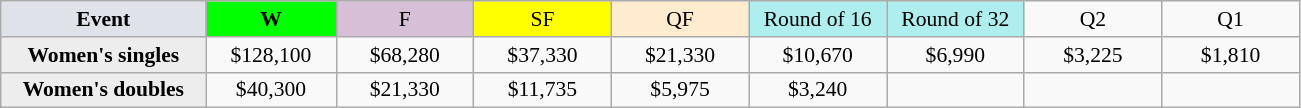<table class=wikitable style=font-size:90%;text-align:center>
<tr>
<td width=130 bgcolor=dfe2e9><strong>Event</strong></td>
<td width=80 bgcolor=lime><strong>W</strong></td>
<td width=85 bgcolor=thistle>F</td>
<td width=85 bgcolor=ffff00>SF</td>
<td width=85 bgcolor=ffebcd>QF</td>
<td width=85 bgcolor=afeeee>Round of 16</td>
<td width=85 bgcolor=afeeee>Round of 32</td>
<td width=85>Q2</td>
<td width=85>Q1</td>
</tr>
<tr>
<th style=background:#ededed>Women's singles</th>
<td>$128,100</td>
<td>$68,280</td>
<td>$37,330</td>
<td>$21,330</td>
<td>$10,670</td>
<td>$6,990</td>
<td>$3,225</td>
<td>$1,810</td>
</tr>
<tr>
<th style=background:#ededed>Women's doubles</th>
<td>$40,300</td>
<td>$21,330</td>
<td>$11,735</td>
<td>$5,975</td>
<td>$3,240</td>
<td></td>
<td></td>
<td></td>
</tr>
</table>
